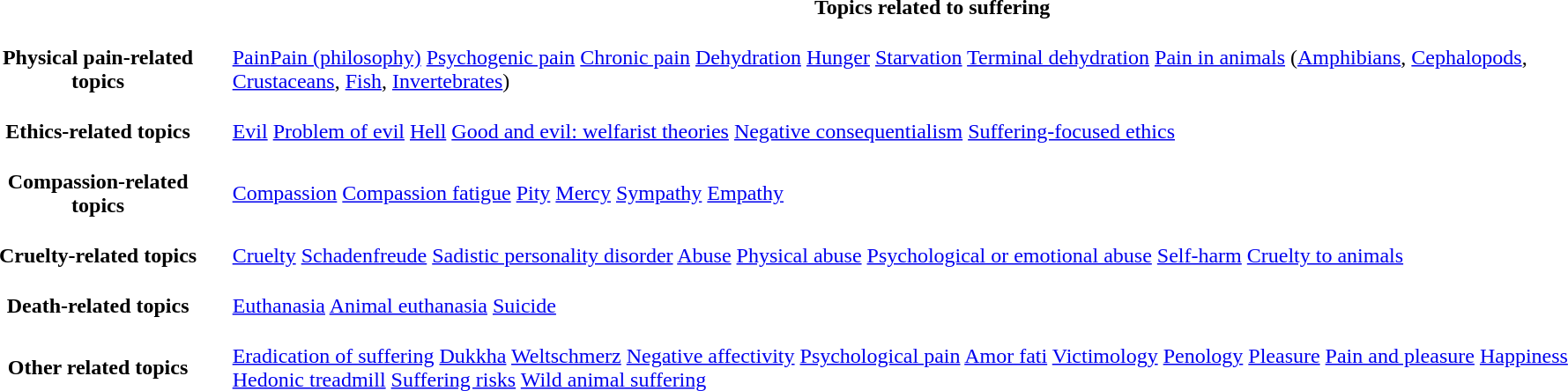<table border="0" cellpadding="9">
<tr>
<th></th>
<th>Topics related to suffering</th>
</tr>
<tr>
<th>Physical pain-related topics</th>
<td><a href='#'>Pain</a><a href='#'>Pain (philosophy)</a> <a href='#'>Psychogenic pain</a> <a href='#'>Chronic pain</a>  <a href='#'>Dehydration</a>  <a href='#'>Hunger</a> <a href='#'>Starvation</a>  <a href='#'>Terminal dehydration</a> <a href='#'>Pain in animals</a> (<a href='#'>Amphibians</a>, <a href='#'>Cephalopods</a>, <a href='#'>Crustaceans</a>, <a href='#'>Fish</a>, <a href='#'>Invertebrates</a>)</td>
</tr>
<tr>
<th>Ethics-related topics</th>
<td><a href='#'>Evil</a> <a href='#'>Problem of evil</a> <a href='#'>Hell</a> <a href='#'>Good and evil: welfarist theories</a>  <a href='#'>Negative consequentialism</a>  <a href='#'>Suffering-focused ethics</a></td>
</tr>
<tr>
<th>Compassion-related topics</th>
<td><a href='#'>Compassion</a> <a href='#'>Compassion fatigue</a> <a href='#'>Pity</a> <a href='#'>Mercy</a> <a href='#'>Sympathy</a> <a href='#'>Empathy</a></td>
</tr>
<tr>
<th>Cruelty-related topics</th>
<td><a href='#'>Cruelty</a> <a href='#'>Schadenfreude</a> <a href='#'>Sadistic personality disorder</a> <a href='#'>Abuse</a> <a href='#'>Physical abuse</a> <a href='#'>Psychological or emotional abuse</a> <a href='#'>Self-harm</a> <a href='#'>Cruelty to animals</a></td>
</tr>
<tr>
<th>Death-related topics</th>
<td><a href='#'>Euthanasia</a> <a href='#'>Animal euthanasia</a> <a href='#'>Suicide</a></td>
</tr>
<tr>
<th>Other related topics</th>
<td><a href='#'>Eradication of suffering</a> <a href='#'>Dukkha</a> <a href='#'>Weltschmerz</a> <a href='#'>Negative affectivity</a> <a href='#'>Psychological pain</a> <a href='#'>Amor fati</a> <a href='#'>Victimology</a> <a href='#'>Penology</a> <a href='#'>Pleasure</a> <a href='#'>Pain and pleasure</a> <a href='#'>Happiness</a> <a href='#'>Hedonic treadmill</a> <a href='#'>Suffering risks</a> <a href='#'>Wild animal suffering</a></td>
</tr>
</table>
